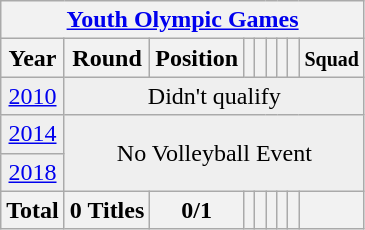<table class="wikitable" style="text-align: center;">
<tr>
<th colspan=9><a href='#'>Youth Olympic Games</a></th>
</tr>
<tr>
<th>Year</th>
<th>Round</th>
<th>Position</th>
<th></th>
<th></th>
<th></th>
<th></th>
<th></th>
<th><small>Squad</small></th>
</tr>
<tr bgcolor="efefef">
<td> <a href='#'>2010</a></td>
<td colspan=9>Didn't qualify</td>
</tr>
<tr bgcolor="efefef">
<td> <a href='#'>2014</a></td>
<td colspan=9 rowspan=2 align=center>No Volleyball Event</td>
</tr>
<tr bgcolor="efefef">
<td> <a href='#'>2018</a></td>
</tr>
<tr>
<th>Total</th>
<th>0 Titles</th>
<th>0/1</th>
<th></th>
<th></th>
<th></th>
<th></th>
<th></th>
<th></th>
</tr>
</table>
